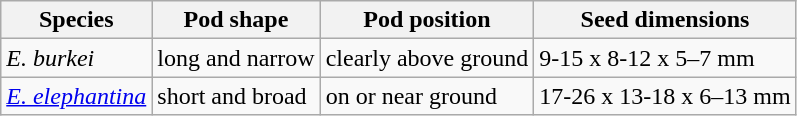<table class="wikitable">
<tr>
<th>Species</th>
<th>Pod shape</th>
<th>Pod position</th>
<th>Seed dimensions</th>
</tr>
<tr>
<td><em>E. burkei</em></td>
<td>long and narrow</td>
<td>clearly above ground</td>
<td>9-15 x 8-12 x 5–7 mm</td>
</tr>
<tr>
<td><em><a href='#'>E. elephantina</a></em></td>
<td>short and broad</td>
<td>on or near ground</td>
<td>17-26 x 13-18 x 6–13 mm</td>
</tr>
</table>
